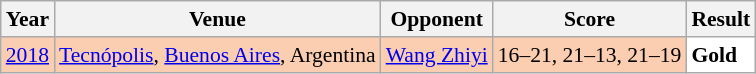<table class="sortable wikitable" style="font-size: 90%;">
<tr>
<th>Year</th>
<th>Venue</th>
<th>Opponent</th>
<th>Score</th>
<th>Result</th>
</tr>
<tr style="background:#FBCEB1">
<td align="center"><a href='#'>2018</a></td>
<td align="left"><a href='#'>Tecnópolis</a>, <a href='#'>Buenos Aires</a>, Argentina</td>
<td align="left"> <a href='#'>Wang Zhiyi</a></td>
<td align="left">16–21, 21–13, 21–19</td>
<td style="text-align:left; background:white"> <strong>Gold</strong></td>
</tr>
</table>
